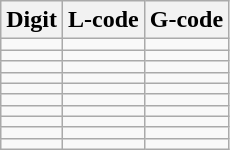<table class="wikitable" style="text-align:center">
<tr>
<th>Digit</th>
<th>L-code</th>
<th>G-code</th>
</tr>
<tr>
<td></td>
<td></td>
<td></td>
</tr>
<tr>
<td></td>
<td></td>
<td></td>
</tr>
<tr>
<td></td>
<td></td>
<td></td>
</tr>
<tr>
<td></td>
<td></td>
<td></td>
</tr>
<tr>
<td></td>
<td></td>
<td></td>
</tr>
<tr>
<td></td>
<td></td>
<td></td>
</tr>
<tr>
<td></td>
<td></td>
<td></td>
</tr>
<tr>
<td></td>
<td></td>
<td></td>
</tr>
<tr>
<td></td>
<td></td>
<td></td>
</tr>
<tr>
<td></td>
<td></td>
<td></td>
</tr>
</table>
